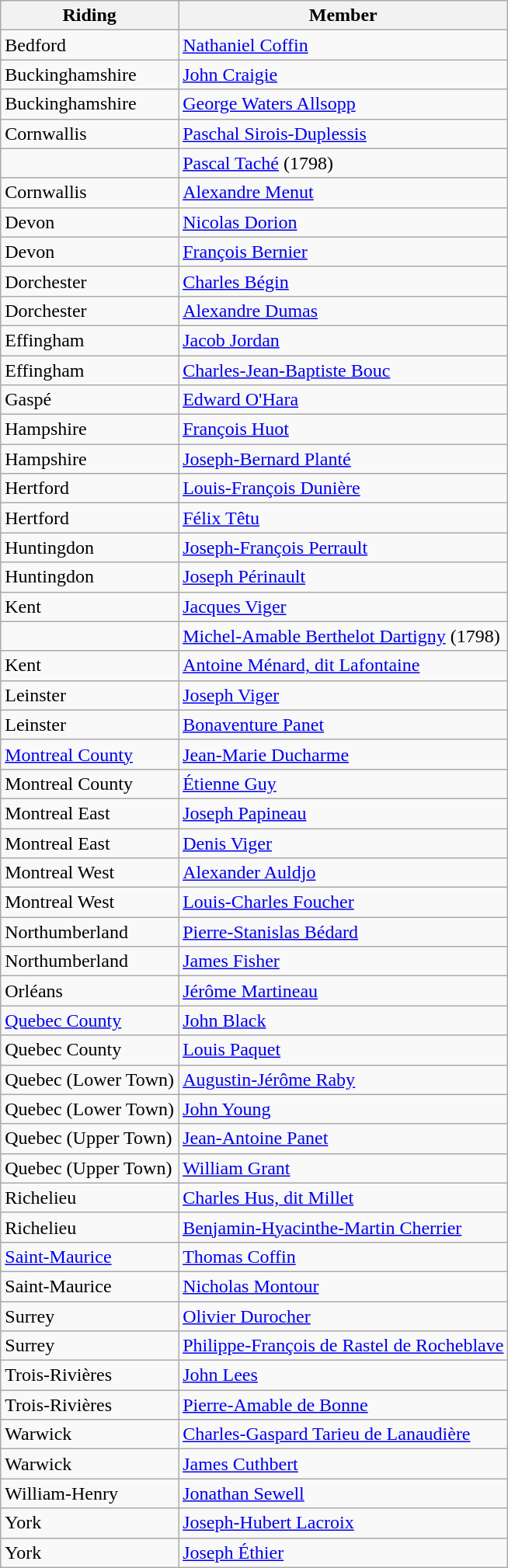<table class="wikitable">
<tr>
<th>Riding</th>
<th>Member</th>
</tr>
<tr>
<td>Bedford</td>
<td><a href='#'>Nathaniel Coffin</a></td>
</tr>
<tr>
<td>Buckinghamshire</td>
<td><a href='#'>John Craigie</a></td>
</tr>
<tr>
<td>Buckinghamshire</td>
<td><a href='#'>George Waters Allsopp</a></td>
</tr>
<tr>
<td>Cornwallis</td>
<td><a href='#'>Paschal Sirois-Duplessis</a></td>
</tr>
<tr>
<td></td>
<td><a href='#'>Pascal Taché</a> (1798)</td>
</tr>
<tr>
<td>Cornwallis</td>
<td><a href='#'>Alexandre Menut</a></td>
</tr>
<tr>
<td>Devon</td>
<td><a href='#'>Nicolas Dorion</a></td>
</tr>
<tr>
<td>Devon</td>
<td><a href='#'>François Bernier</a></td>
</tr>
<tr>
<td>Dorchester</td>
<td><a href='#'>Charles Bégin</a></td>
</tr>
<tr>
<td>Dorchester</td>
<td><a href='#'>Alexandre Dumas</a></td>
</tr>
<tr>
<td>Effingham</td>
<td><a href='#'>Jacob Jordan</a></td>
</tr>
<tr>
<td>Effingham</td>
<td><a href='#'>Charles-Jean-Baptiste Bouc</a></td>
</tr>
<tr>
<td>Gaspé</td>
<td><a href='#'>Edward O'Hara</a></td>
</tr>
<tr>
<td>Hampshire</td>
<td><a href='#'>François Huot</a></td>
</tr>
<tr>
<td>Hampshire</td>
<td><a href='#'>Joseph-Bernard Planté</a></td>
</tr>
<tr>
<td>Hertford</td>
<td><a href='#'>Louis-François Dunière</a></td>
</tr>
<tr>
<td>Hertford</td>
<td><a href='#'>Félix Têtu</a></td>
</tr>
<tr>
<td>Huntingdon</td>
<td><a href='#'>Joseph-François Perrault</a></td>
</tr>
<tr>
<td>Huntingdon</td>
<td><a href='#'>Joseph Périnault</a></td>
</tr>
<tr>
<td>Kent</td>
<td><a href='#'>Jacques Viger</a></td>
</tr>
<tr>
<td></td>
<td><a href='#'>Michel-Amable Berthelot Dartigny</a> (1798)</td>
</tr>
<tr>
<td>Kent</td>
<td><a href='#'>Antoine Ménard, dit Lafontaine</a></td>
</tr>
<tr>
<td>Leinster</td>
<td><a href='#'>Joseph Viger</a></td>
</tr>
<tr>
<td>Leinster</td>
<td><a href='#'>Bonaventure Panet</a></td>
</tr>
<tr>
<td><a href='#'>Montreal County</a></td>
<td><a href='#'>Jean-Marie Ducharme</a></td>
</tr>
<tr>
<td>Montreal County</td>
<td><a href='#'>Étienne Guy</a></td>
</tr>
<tr>
<td>Montreal East</td>
<td><a href='#'>Joseph Papineau</a></td>
</tr>
<tr>
<td>Montreal East</td>
<td><a href='#'>Denis Viger</a></td>
</tr>
<tr>
<td>Montreal West</td>
<td><a href='#'>Alexander Auldjo</a></td>
</tr>
<tr>
<td>Montreal West</td>
<td><a href='#'>Louis-Charles Foucher</a></td>
</tr>
<tr>
<td>Northumberland</td>
<td><a href='#'>Pierre-Stanislas Bédard</a></td>
</tr>
<tr>
<td>Northumberland</td>
<td><a href='#'>James Fisher</a></td>
</tr>
<tr>
<td>Orléans</td>
<td><a href='#'>Jérôme Martineau</a></td>
</tr>
<tr>
<td><a href='#'>Quebec County</a></td>
<td><a href='#'>John Black</a></td>
</tr>
<tr>
<td>Quebec County</td>
<td><a href='#'>Louis Paquet</a></td>
</tr>
<tr>
<td>Quebec (Lower Town)</td>
<td><a href='#'>Augustin-Jérôme Raby</a></td>
</tr>
<tr>
<td>Quebec (Lower Town)</td>
<td><a href='#'>John Young</a></td>
</tr>
<tr>
<td>Quebec (Upper Town)</td>
<td><a href='#'>Jean-Antoine Panet</a></td>
</tr>
<tr>
<td>Quebec (Upper Town)</td>
<td><a href='#'>William Grant</a></td>
</tr>
<tr>
<td>Richelieu</td>
<td><a href='#'>Charles Hus, dit Millet</a></td>
</tr>
<tr>
<td>Richelieu</td>
<td><a href='#'>Benjamin-Hyacinthe-Martin Cherrier</a></td>
</tr>
<tr>
<td><a href='#'>Saint-Maurice</a></td>
<td><a href='#'>Thomas Coffin</a></td>
</tr>
<tr>
<td>Saint-Maurice</td>
<td><a href='#'>Nicholas Montour</a></td>
</tr>
<tr>
<td>Surrey</td>
<td><a href='#'>Olivier Durocher</a></td>
</tr>
<tr>
<td>Surrey</td>
<td><a href='#'>Philippe-François de Rastel de Rocheblave</a></td>
</tr>
<tr>
<td>Trois-Rivières</td>
<td><a href='#'>John Lees</a></td>
</tr>
<tr>
<td>Trois-Rivières</td>
<td><a href='#'>Pierre-Amable de Bonne</a></td>
</tr>
<tr>
<td>Warwick</td>
<td><a href='#'>Charles-Gaspard Tarieu de Lanaudière</a></td>
</tr>
<tr>
<td>Warwick</td>
<td><a href='#'>James Cuthbert</a></td>
</tr>
<tr>
<td>William-Henry</td>
<td><a href='#'>Jonathan Sewell</a></td>
</tr>
<tr>
<td>York</td>
<td><a href='#'>Joseph-Hubert Lacroix</a></td>
</tr>
<tr>
<td>York</td>
<td><a href='#'>Joseph Éthier</a></td>
</tr>
</table>
